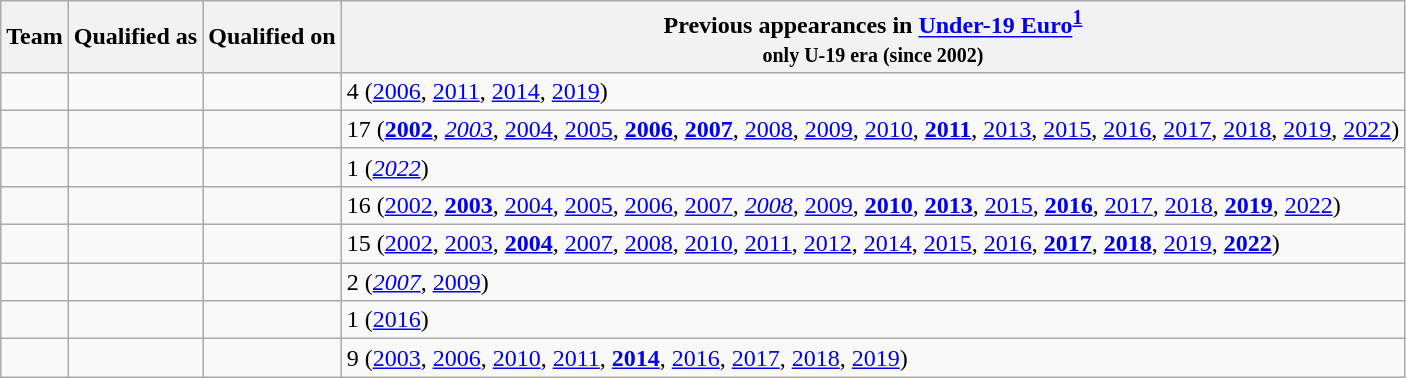<table class="wikitable sortable">
<tr>
<th>Team</th>
<th>Qualified as</th>
<th>Qualified on</th>
<th data-sort-type="number">Previous appearances in <a href='#'>Under-19 Euro</a><sup><a href='#'>1</a></sup><br><small>only U-19 era (since 2002)</small></th>
</tr>
<tr>
<td></td>
<td></td>
<td></td>
<td>4 (<a href='#'>2006</a>, <a href='#'>2011</a>, <a href='#'>2014</a>, <a href='#'>2019</a>)</td>
</tr>
<tr>
<td></td>
<td></td>
<td></td>
<td>17 (<strong><a href='#'>2002</a></strong>, <em><a href='#'>2003</a></em>, <a href='#'>2004</a>, <a href='#'>2005</a>, <strong><a href='#'>2006</a></strong>, <strong><a href='#'>2007</a></strong>, <a href='#'>2008</a>, <a href='#'>2009</a>, <a href='#'>2010</a>, <strong><a href='#'>2011</a></strong>, <a href='#'>2013</a>, <a href='#'>2015</a>, <a href='#'>2016</a>, <a href='#'>2017</a>, <a href='#'>2018</a>, <a href='#'>2019</a>, <a href='#'>2022</a>)</td>
</tr>
<tr>
<td></td>
<td></td>
<td></td>
<td>1 (<em><a href='#'>2022</a></em>)</td>
</tr>
<tr>
<td></td>
<td></td>
<td></td>
<td>16 (<a href='#'>2002</a>, <strong><a href='#'>2003</a></strong>, <a href='#'>2004</a>, <a href='#'>2005</a>, <a href='#'>2006</a>, <a href='#'>2007</a>, <em><a href='#'>2008</a></em>, <a href='#'>2009</a>, <strong><a href='#'>2010</a></strong>, <strong><a href='#'>2013</a></strong>, <a href='#'>2015</a>, <strong><a href='#'>2016</a></strong>,  <a href='#'>2017</a>, <a href='#'>2018</a>, <strong><a href='#'>2019</a></strong>, <a href='#'>2022</a>)</td>
</tr>
<tr>
<td></td>
<td></td>
<td></td>
<td>15 (<a href='#'>2002</a>, <a href='#'>2003</a>, <strong><a href='#'>2004</a></strong>, <a href='#'>2007</a>, <a href='#'>2008</a>, <a href='#'>2010</a>, <a href='#'>2011</a>, <a href='#'>2012</a>, <a href='#'>2014</a>, <a href='#'>2015</a>, <a href='#'>2016</a>, <strong><a href='#'>2017</a></strong>, <strong><a href='#'>2018</a></strong>, <a href='#'>2019</a>, <strong><a href='#'>2022</a></strong>)</td>
</tr>
<tr>
<td></td>
<td></td>
<td></td>
<td>2 (<em><a href='#'>2007</a></em>, <a href='#'>2009</a>)</td>
</tr>
<tr>
<td></td>
<td></td>
<td></td>
<td>1 (<a href='#'>2016</a>)</td>
</tr>
<tr>
<td></td>
<td></td>
<td></td>
<td>9 (<a href='#'>2003</a>, <a href='#'>2006</a>, <a href='#'>2010</a>, <a href='#'>2011</a>, <strong><a href='#'>2014</a></strong>, <a href='#'>2016</a>, <a href='#'>2017</a>, <a href='#'>2018</a>, <a href='#'>2019</a>)</td>
</tr>
</table>
